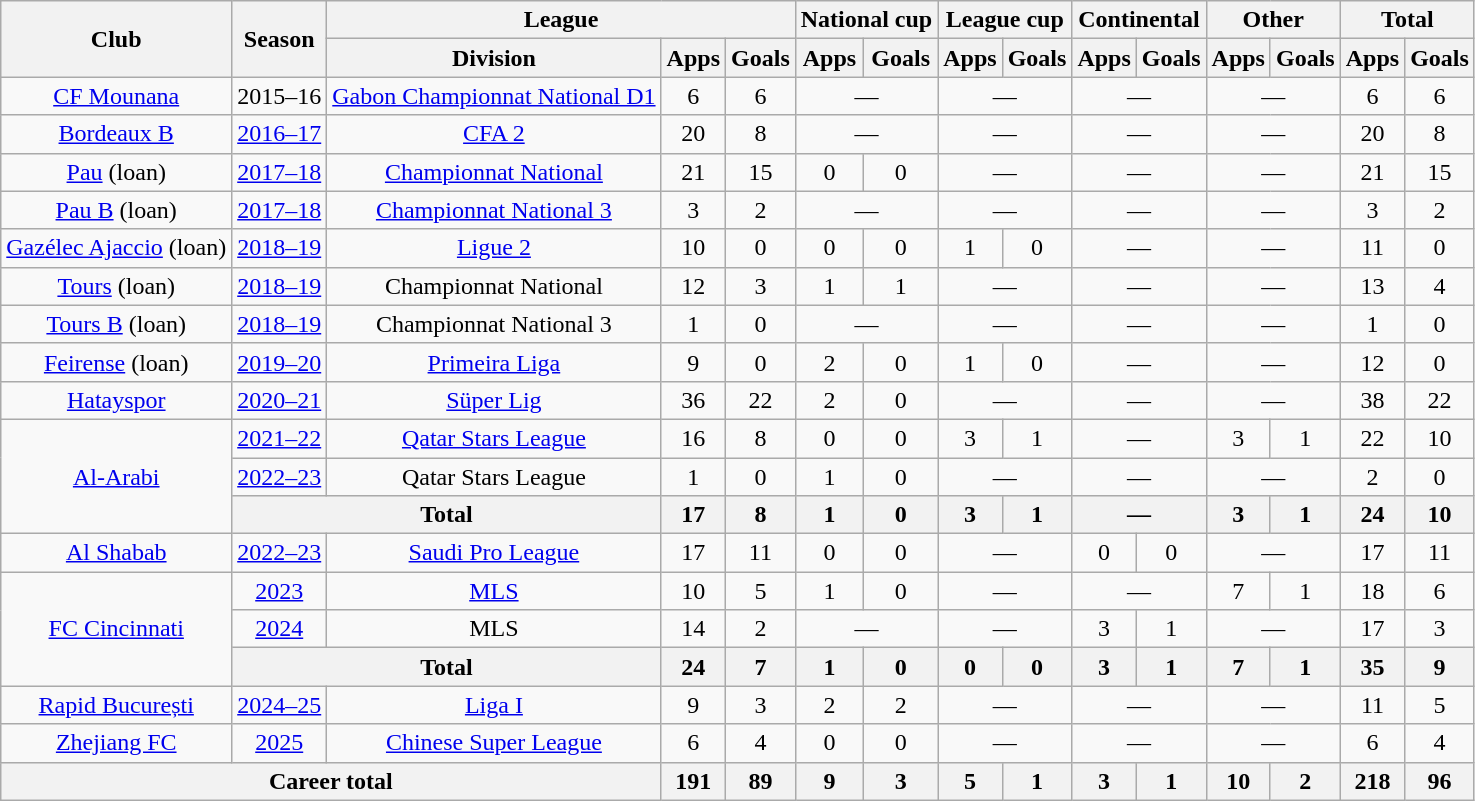<table class=wikitable style=text-align:center>
<tr>
<th rowspan="2">Club</th>
<th rowspan="2">Season</th>
<th colspan="3">League</th>
<th colspan="2">National cup</th>
<th colspan="2">League cup</th>
<th colspan="2">Continental</th>
<th colspan="2">Other</th>
<th colspan="2">Total</th>
</tr>
<tr>
<th>Division</th>
<th>Apps</th>
<th>Goals</th>
<th>Apps</th>
<th>Goals</th>
<th>Apps</th>
<th>Goals</th>
<th>Apps</th>
<th>Goals</th>
<th>Apps</th>
<th>Goals</th>
<th>Apps</th>
<th>Goals</th>
</tr>
<tr>
<td><a href='#'>CF Mounana</a></td>
<td>2015–16</td>
<td><a href='#'>Gabon Championnat National D1</a></td>
<td>6</td>
<td>6</td>
<td colspan="2">—</td>
<td colspan="2">—</td>
<td colspan="2">—</td>
<td colspan="2">—</td>
<td>6</td>
<td>6</td>
</tr>
<tr>
<td><a href='#'>Bordeaux B</a></td>
<td><a href='#'>2016–17</a></td>
<td><a href='#'>CFA 2</a></td>
<td>20</td>
<td>8</td>
<td colspan="2">—</td>
<td colspan="2">—</td>
<td colspan="2">—</td>
<td colspan="2">—</td>
<td>20</td>
<td>8</td>
</tr>
<tr>
<td><a href='#'>Pau</a> (loan)</td>
<td><a href='#'>2017–18</a></td>
<td><a href='#'>Championnat National</a></td>
<td>21</td>
<td>15</td>
<td>0</td>
<td>0</td>
<td colspan="2">—</td>
<td colspan="2">—</td>
<td colspan="2">—</td>
<td>21</td>
<td>15</td>
</tr>
<tr>
<td><a href='#'>Pau B</a> (loan)</td>
<td><a href='#'>2017–18</a></td>
<td><a href='#'>Championnat National 3</a></td>
<td>3</td>
<td>2</td>
<td colspan="2">—</td>
<td colspan="2">—</td>
<td colspan="2">—</td>
<td colspan="2">—</td>
<td>3</td>
<td>2</td>
</tr>
<tr>
<td><a href='#'>Gazélec Ajaccio</a> (loan)</td>
<td><a href='#'>2018–19</a></td>
<td><a href='#'>Ligue 2</a></td>
<td>10</td>
<td>0</td>
<td>0</td>
<td>0</td>
<td>1</td>
<td>0</td>
<td colspan="2">—</td>
<td colspan="2">—</td>
<td>11</td>
<td>0</td>
</tr>
<tr>
<td><a href='#'>Tours</a> (loan)</td>
<td><a href='#'>2018–19</a></td>
<td>Championnat National</td>
<td>12</td>
<td>3</td>
<td>1</td>
<td>1</td>
<td colspan="2">—</td>
<td colspan="2">—</td>
<td colspan="2">—</td>
<td>13</td>
<td>4</td>
</tr>
<tr>
<td><a href='#'>Tours B</a> (loan)</td>
<td><a href='#'>2018–19</a></td>
<td>Championnat National 3</td>
<td>1</td>
<td>0</td>
<td colspan="2">—</td>
<td colspan="2">—</td>
<td colspan="2">—</td>
<td colspan="2">—</td>
<td>1</td>
<td>0</td>
</tr>
<tr>
<td><a href='#'>Feirense</a> (loan)</td>
<td><a href='#'>2019–20</a></td>
<td><a href='#'>Primeira Liga</a></td>
<td>9</td>
<td>0</td>
<td>2</td>
<td>0</td>
<td>1</td>
<td>0</td>
<td colspan="2">—</td>
<td colspan="2">—</td>
<td>12</td>
<td>0</td>
</tr>
<tr>
<td><a href='#'>Hatayspor</a></td>
<td><a href='#'>2020–21</a></td>
<td><a href='#'>Süper Lig</a></td>
<td>36</td>
<td>22</td>
<td>2</td>
<td>0</td>
<td colspan="2">—</td>
<td colspan="2">—</td>
<td colspan="2">—</td>
<td>38</td>
<td>22</td>
</tr>
<tr>
<td rowspan="3"><a href='#'>Al-Arabi</a></td>
<td><a href='#'>2021–22</a></td>
<td><a href='#'>Qatar Stars League</a></td>
<td>16</td>
<td>8</td>
<td>0</td>
<td>0</td>
<td>3</td>
<td>1</td>
<td colspan="2">—</td>
<td>3</td>
<td>1</td>
<td>22</td>
<td>10</td>
</tr>
<tr>
<td><a href='#'>2022–23</a></td>
<td>Qatar Stars League</td>
<td>1</td>
<td>0</td>
<td>1</td>
<td>0</td>
<td colspan="2">—</td>
<td colspan="2">—</td>
<td colspan="2">—</td>
<td>2</td>
<td>0</td>
</tr>
<tr>
<th colspan="2">Total</th>
<th>17</th>
<th>8</th>
<th>1</th>
<th>0</th>
<th>3</th>
<th>1</th>
<th colspan="2">—</th>
<th>3</th>
<th>1</th>
<th>24</th>
<th>10</th>
</tr>
<tr>
<td><a href='#'>Al Shabab</a></td>
<td><a href='#'>2022–23</a></td>
<td><a href='#'>Saudi Pro League</a></td>
<td>17</td>
<td>11</td>
<td>0</td>
<td>0</td>
<td colspan="2">—</td>
<td>0</td>
<td>0</td>
<td colspan="2">—</td>
<td>17</td>
<td>11</td>
</tr>
<tr>
<td rowspan="3"><a href='#'>FC Cincinnati</a></td>
<td><a href='#'>2023</a></td>
<td><a href='#'>MLS</a></td>
<td>10</td>
<td>5</td>
<td>1</td>
<td>0</td>
<td colspan="2">—</td>
<td colspan="2">—</td>
<td>7</td>
<td>1</td>
<td>18</td>
<td>6</td>
</tr>
<tr>
<td><a href='#'>2024</a></td>
<td>MLS</td>
<td>14</td>
<td>2</td>
<td colspan="2">—</td>
<td colspan="2">—</td>
<td>3</td>
<td>1</td>
<td colspan="2">—</td>
<td>17</td>
<td>3</td>
</tr>
<tr>
<th colspan="2">Total</th>
<th>24</th>
<th>7</th>
<th>1</th>
<th>0</th>
<th>0</th>
<th>0</th>
<th>3</th>
<th>1</th>
<th>7</th>
<th>1</th>
<th>35</th>
<th>9</th>
</tr>
<tr>
<td><a href='#'>Rapid București</a></td>
<td><a href='#'>2024–25</a></td>
<td><a href='#'>Liga I</a></td>
<td>9</td>
<td>3</td>
<td>2</td>
<td>2</td>
<td colspan="2">—</td>
<td colspan="2">—</td>
<td colspan="2">—</td>
<td>11</td>
<td>5</td>
</tr>
<tr>
<td><a href='#'>Zhejiang FC</a></td>
<td><a href='#'>2025</a></td>
<td><a href='#'>Chinese Super League</a></td>
<td>6</td>
<td>4</td>
<td>0</td>
<td>0</td>
<td colspan="2">—</td>
<td colspan="2">—</td>
<td colspan="2">—</td>
<td>6</td>
<td>4</td>
</tr>
<tr>
<th colspan="3">Career total</th>
<th>191</th>
<th>89</th>
<th>9</th>
<th>3</th>
<th>5</th>
<th>1</th>
<th>3</th>
<th>1</th>
<th>10</th>
<th>2</th>
<th>218</th>
<th>96</th>
</tr>
</table>
